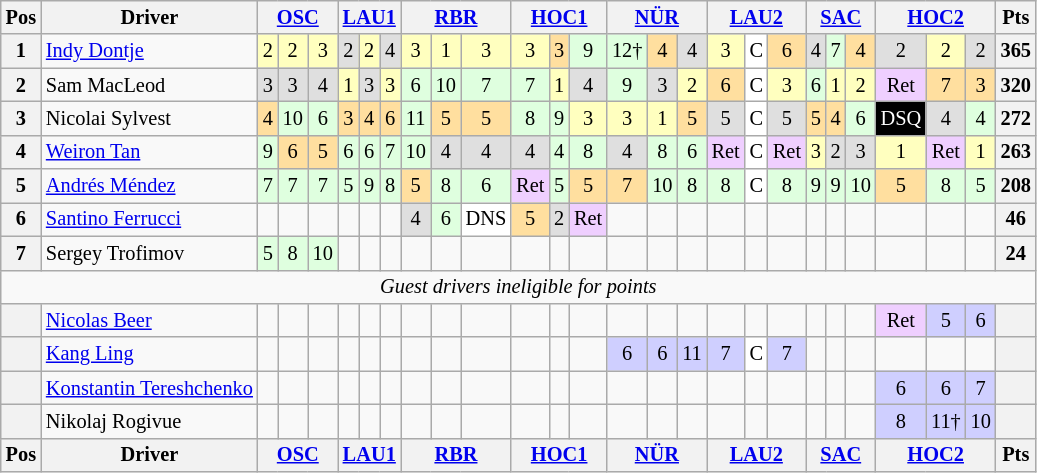<table align=left| class="wikitable" style="font-size: 85%; text-align: center">
<tr valign="top">
<th valign=middle>Pos</th>
<th valign=middle>Driver</th>
<th colspan=3><a href='#'>OSC</a></th>
<th colspan=3><a href='#'>LAU1</a></th>
<th colspan=3><a href='#'>RBR</a></th>
<th colspan=3><a href='#'>HOC1</a></th>
<th colspan=3><a href='#'>NÜR</a></th>
<th colspan=3><a href='#'>LAU2</a></th>
<th colspan=3><a href='#'>SAC</a></th>
<th colspan=3><a href='#'>HOC2</a></th>
<th valign="middle">Pts</th>
</tr>
<tr>
<th>1</th>
<td align=left> <a href='#'>Indy Dontje</a></td>
<td style="background:#FFFFBF;">2</td>
<td style="background:#FFFFBF;">2</td>
<td style="background:#FFFFBF;">3</td>
<td style="background:#DFDFDF;">2</td>
<td style="background:#FFFFBF;">2</td>
<td style="background:#DFDFDF;">4</td>
<td style="background:#FFFFBF;">3</td>
<td style="background:#FFFFBF;">1</td>
<td style="background:#FFFFBF;">3</td>
<td style="background:#FFFFBF;">3</td>
<td style="background:#FFDF9F;">3</td>
<td style="background:#DFFFDF;">9</td>
<td style="background:#DFFFDF;">12†</td>
<td style="background:#FFDF9F;">4</td>
<td style="background:#DFDFDF;">4</td>
<td style="background:#FFFFBF;">3</td>
<td style="background:#FFFFFF;">C</td>
<td style="background:#FFDF9F;">6</td>
<td style="background:#DFDFDF;">4</td>
<td style="background:#DFFFDF;">7</td>
<td style="background:#FFDF9F;">4</td>
<td style="background:#DFDFDF;">2</td>
<td style="background:#FFFFBF;">2</td>
<td style="background:#DFDFDF;">2</td>
<th>365</th>
</tr>
<tr>
<th>2</th>
<td align=left> Sam MacLeod</td>
<td style="background:#DFDFDF;">3</td>
<td style="background:#DFDFDF;">3</td>
<td style="background:#DFDFDF;">4</td>
<td style="background:#FFFFBF;">1</td>
<td style="background:#DFDFDF;">3</td>
<td style="background:#FFFFBF;">3</td>
<td style="background:#DFFFDF;">6</td>
<td style="background:#DFFFDF;">10</td>
<td style="background:#DFFFDF;">7</td>
<td style="background:#DFFFDF;">7</td>
<td style="background:#FFFFBF;">1</td>
<td style="background:#DFDFDF;">4</td>
<td style="background:#DFFFDF;">9</td>
<td style="background:#DFDFDF;">3</td>
<td style="background:#FFFFBF;">2</td>
<td style="background:#FFDF9F;">6</td>
<td style="background:#FFFFFF;">C</td>
<td style="background:#FFFFBF;">3</td>
<td style="background:#DFFFDF;">6</td>
<td style="background:#FFFFBF;">1</td>
<td style="background:#FFFFBF;">2</td>
<td style="background:#EFCFFF;">Ret</td>
<td style="background:#FFDF9F;">7</td>
<td style="background:#FFDF9F;">3</td>
<th>320</th>
</tr>
<tr>
<th>3</th>
<td align=left> Nicolai Sylvest</td>
<td style="background:#FFDF9F;">4</td>
<td style="background:#DFFFDF;">10</td>
<td style="background:#DFFFDF;">6</td>
<td style="background:#FFDF9F;">3</td>
<td style="background:#FFDF9F;">4</td>
<td style="background:#FFDF9F;">6</td>
<td style="background:#DFFFDF;">11</td>
<td style="background:#FFDF9F;">5</td>
<td style="background:#FFDF9F;">5</td>
<td style="background:#DFFFDF;">8</td>
<td style="background:#DFFFDF;">9</td>
<td style="background:#FFFFBF;">3</td>
<td style="background:#FFFFBF;">3</td>
<td style="background:#FFFFBF;">1</td>
<td style="background:#FFDF9F;">5</td>
<td style="background:#DFDFDF;">5</td>
<td style="background:#FFFFFF;">C</td>
<td style="background:#DFDFDF;">5</td>
<td style="background:#FFDF9F;">5</td>
<td style="background:#FFDF9F;">4</td>
<td style="background:#DFFFDF;">6</td>
<td style="background:#000000; color:#ffffff">DSQ</td>
<td style="background:#DFDFDF;">4</td>
<td style="background:#DFFFDF;">4</td>
<th>272</th>
</tr>
<tr>
<th>4</th>
<td align=left> <a href='#'>Weiron Tan</a></td>
<td style="background:#DFFFDF;">9</td>
<td style="background:#FFDF9F;">6</td>
<td style="background:#FFDF9F;">5</td>
<td style="background:#DFFFDF;">6</td>
<td style="background:#DFFFDF;">6</td>
<td style="background:#DFFFDF;">7</td>
<td style="background:#DFFFDF;">10</td>
<td style="background:#DFDFDF;">4</td>
<td style="background:#DFDFDF;">4</td>
<td style="background:#DFDFDF;">4</td>
<td style="background:#DFFFDF;">4</td>
<td style="background:#DFFFDF;">8</td>
<td style="background:#DFDFDF;">4</td>
<td style="background:#DFFFDF;">8</td>
<td style="background:#DFFFDF;">6</td>
<td style="background:#EFCFFF;">Ret</td>
<td style="background:#FFFFFF;">C</td>
<td style="background:#EFCFFF;">Ret</td>
<td style="background:#FFFFBF;">3</td>
<td style="background:#DFDFDF;">2</td>
<td style="background:#DFDFDF;">3</td>
<td style="background:#FFFFBF;">1</td>
<td style="background:#EFCFFF;">Ret</td>
<td style="background:#FFFFBF;">1</td>
<th>263</th>
</tr>
<tr>
<th>5</th>
<td align=left> <a href='#'>Andrés Méndez</a></td>
<td style="background:#DFFFDF;">7</td>
<td style="background:#DFFFDF;">7</td>
<td style="background:#DFFFDF;">7</td>
<td style="background:#DFFFDF;">5</td>
<td style="background:#DFFFDF;">9</td>
<td style="background:#DFFFDF;">8</td>
<td style="background:#FFDF9F;">5</td>
<td style="background:#DFFFDF;">8</td>
<td style="background:#DFFFDF;">6</td>
<td style="background:#EFCFFF;">Ret</td>
<td style="background:#DFFFDF;">5</td>
<td style="background:#FFDF9F;">5</td>
<td style="background:#FFDF9F;">7</td>
<td style="background:#DFFFDF;">10</td>
<td style="background:#DFFFDF;">8</td>
<td style="background:#DFFFDF;">8</td>
<td style="background:#FFFFFF;">C</td>
<td style="background:#DFFFDF;">8</td>
<td style="background:#DFFFDF;">9</td>
<td style="background:#DFFFDF;">9</td>
<td style="background:#DFFFDF;">10</td>
<td style="background:#FFDF9F;">5</td>
<td style="background:#DFFFDF;">8</td>
<td style="background:#DFFFDF;">5</td>
<th>208</th>
</tr>
<tr>
<th>6</th>
<td align=left> <a href='#'>Santino Ferrucci</a></td>
<td></td>
<td></td>
<td></td>
<td></td>
<td></td>
<td></td>
<td style="background:#DFDFDF;">4</td>
<td style="background:#DFFFDF;">6</td>
<td style="background:#FFFFFF;">DNS</td>
<td style="background:#FFDF9F;">5</td>
<td style="background:#DFDFDF;">2</td>
<td style="background:#EFCFFF;">Ret</td>
<td></td>
<td></td>
<td></td>
<td></td>
<td></td>
<td></td>
<td></td>
<td></td>
<td></td>
<td></td>
<td></td>
<td></td>
<th>46</th>
</tr>
<tr>
<th>7</th>
<td align=left> Sergey Trofimov</td>
<td style="background:#DFFFDF;">5</td>
<td style="background:#DFFFDF;">8</td>
<td style="background:#DFFFDF;">10</td>
<td></td>
<td></td>
<td></td>
<td></td>
<td></td>
<td></td>
<td></td>
<td></td>
<td></td>
<td></td>
<td></td>
<td></td>
<td></td>
<td></td>
<td></td>
<td></td>
<td></td>
<td></td>
<td></td>
<td></td>
<td></td>
<th>24</th>
</tr>
<tr>
<td colspan=27 align=center><em>Guest drivers ineligible for points</em></td>
</tr>
<tr>
<th></th>
<td align=left> <a href='#'>Nicolas Beer</a></td>
<td></td>
<td></td>
<td></td>
<td></td>
<td></td>
<td></td>
<td></td>
<td></td>
<td></td>
<td></td>
<td></td>
<td></td>
<td></td>
<td></td>
<td></td>
<td></td>
<td></td>
<td></td>
<td></td>
<td></td>
<td></td>
<td style="background:#EFCFFF;">Ret</td>
<td style="background:#CFCFFF;">5</td>
<td style="background:#CFCFFF;">6</td>
<th></th>
</tr>
<tr>
<th></th>
<td align=left> <a href='#'>Kang Ling</a></td>
<td></td>
<td></td>
<td></td>
<td></td>
<td></td>
<td></td>
<td></td>
<td></td>
<td></td>
<td></td>
<td></td>
<td></td>
<td style="background:#CFCFFF;">6</td>
<td style="background:#CFCFFF;">6</td>
<td style="background:#CFCFFF;">11</td>
<td style="background:#CFCFFF;">7</td>
<td style="background:#FFFFFF;">C</td>
<td style="background:#CFCFFF;">7</td>
<td></td>
<td></td>
<td></td>
<td></td>
<td></td>
<td></td>
<th></th>
</tr>
<tr>
<th></th>
<td align=left> <a href='#'>Konstantin Tereshchenko</a></td>
<td></td>
<td></td>
<td></td>
<td></td>
<td></td>
<td></td>
<td></td>
<td></td>
<td></td>
<td></td>
<td></td>
<td></td>
<td></td>
<td></td>
<td></td>
<td></td>
<td></td>
<td></td>
<td></td>
<td></td>
<td></td>
<td style="background:#CFCFFF;">6</td>
<td style="background:#CFCFFF;">6</td>
<td style="background:#CFCFFF;">7</td>
<th></th>
</tr>
<tr>
<th></th>
<td align=left> Nikolaj Rogivue</td>
<td></td>
<td></td>
<td></td>
<td></td>
<td></td>
<td></td>
<td></td>
<td></td>
<td></td>
<td></td>
<td></td>
<td></td>
<td></td>
<td></td>
<td></td>
<td></td>
<td></td>
<td></td>
<td></td>
<td></td>
<td></td>
<td style="background:#CFCFFF;">8</td>
<td style="background:#CFCFFF;">11†</td>
<td style="background:#CFCFFF;">10</td>
<th></th>
</tr>
<tr valign="top">
<th valign=middle>Pos</th>
<th valign=middle>Driver</th>
<th colspan=3><a href='#'>OSC</a></th>
<th colspan=3><a href='#'>LAU1</a></th>
<th colspan=3><a href='#'>RBR</a></th>
<th colspan=3><a href='#'>HOC1</a></th>
<th colspan=3><a href='#'>NÜR</a></th>
<th colspan=3><a href='#'>LAU2</a></th>
<th colspan=3><a href='#'>SAC</a></th>
<th colspan=3><a href='#'>HOC2</a></th>
<th valign="middle">Pts</th>
</tr>
</table>
